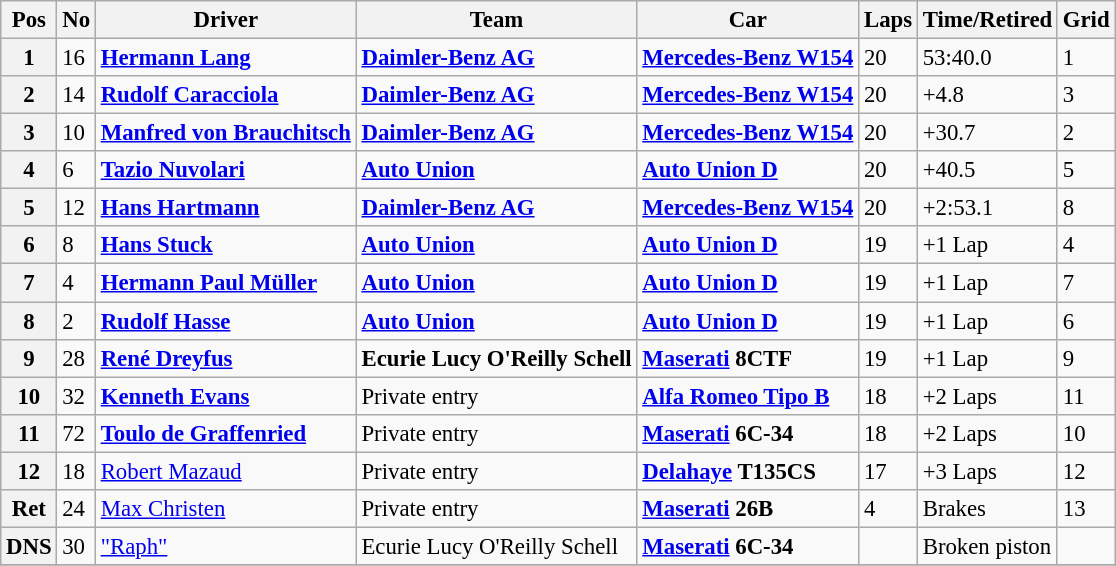<table class="wikitable" style="font-size: 95%;">
<tr>
<th>Pos</th>
<th>No</th>
<th>Driver</th>
<th>Team</th>
<th>Car</th>
<th>Laps</th>
<th>Time/Retired</th>
<th>Grid</th>
</tr>
<tr>
<th>1</th>
<td>16</td>
<td> <strong><a href='#'>Hermann Lang</a></strong></td>
<td><strong><a href='#'>Daimler-Benz AG</a></strong></td>
<td><strong><a href='#'>Mercedes-Benz W154</a></strong></td>
<td>20</td>
<td>53:40.0</td>
<td>1</td>
</tr>
<tr>
<th>2</th>
<td>14</td>
<td> <strong><a href='#'>Rudolf Caracciola</a></strong></td>
<td><strong><a href='#'>Daimler-Benz AG</a></strong></td>
<td><strong><a href='#'>Mercedes-Benz W154</a></strong></td>
<td>20</td>
<td>+4.8</td>
<td>3</td>
</tr>
<tr>
<th>3</th>
<td>10</td>
<td> <strong><a href='#'>Manfred von Brauchitsch</a></strong></td>
<td><strong><a href='#'>Daimler-Benz AG</a></strong></td>
<td><strong><a href='#'>Mercedes-Benz W154</a></strong></td>
<td>20</td>
<td>+30.7</td>
<td>2</td>
</tr>
<tr>
<th>4</th>
<td>6</td>
<td> <strong><a href='#'>Tazio Nuvolari</a></strong></td>
<td><strong><a href='#'>Auto Union</a></strong></td>
<td><strong><a href='#'>Auto Union D</a></strong></td>
<td>20</td>
<td>+40.5</td>
<td>5</td>
</tr>
<tr>
<th>5</th>
<td>12</td>
<td> <strong><a href='#'>Hans Hartmann</a></strong></td>
<td><strong><a href='#'>Daimler-Benz AG</a></strong></td>
<td><strong><a href='#'>Mercedes-Benz W154</a></strong></td>
<td>20</td>
<td>+2:53.1</td>
<td>8</td>
</tr>
<tr>
<th>6</th>
<td>8</td>
<td> <strong><a href='#'>Hans Stuck</a></strong></td>
<td><strong><a href='#'>Auto Union</a></strong></td>
<td><strong><a href='#'>Auto Union D</a></strong></td>
<td>19</td>
<td>+1 Lap</td>
<td>4</td>
</tr>
<tr>
<th>7</th>
<td>4</td>
<td> <strong><a href='#'>Hermann Paul Müller</a></strong></td>
<td><strong><a href='#'>Auto Union</a></strong></td>
<td><strong><a href='#'>Auto Union D</a></strong></td>
<td>19</td>
<td>+1 Lap</td>
<td>7</td>
</tr>
<tr>
<th>8</th>
<td>2</td>
<td> <strong><a href='#'>Rudolf Hasse</a></strong></td>
<td><strong><a href='#'>Auto Union</a></strong></td>
<td><strong><a href='#'>Auto Union D</a></strong></td>
<td>19</td>
<td>+1 Lap</td>
<td>6</td>
</tr>
<tr>
<th>9</th>
<td>28</td>
<td> <strong><a href='#'>René Dreyfus</a></strong></td>
<td><strong>Ecurie Lucy O'Reilly Schell</strong></td>
<td><strong><a href='#'>Maserati</a> 8CTF</strong></td>
<td>19</td>
<td>+1 Lap</td>
<td>9</td>
</tr>
<tr>
<th>10</th>
<td>32</td>
<td> <strong><a href='#'>Kenneth Evans</a></strong></td>
<td>Private entry</td>
<td><strong><a href='#'>Alfa Romeo Tipo B</a></strong></td>
<td>18</td>
<td>+2 Laps</td>
<td>11</td>
</tr>
<tr>
<th>11</th>
<td>72</td>
<td> <strong><a href='#'>Toulo de Graffenried</a></strong></td>
<td>Private entry</td>
<td><strong><a href='#'>Maserati</a> 6C-34</strong></td>
<td>18</td>
<td>+2 Laps</td>
<td>10</td>
</tr>
<tr>
<th>12</th>
<td>18</td>
<td> <a href='#'>Robert Mazaud</a></td>
<td>Private entry</td>
<td><strong><a href='#'>Delahaye</a> T135CS</strong></td>
<td>17</td>
<td>+3 Laps</td>
<td>12</td>
</tr>
<tr>
<th>Ret</th>
<td>24</td>
<td> <a href='#'>Max Christen</a></td>
<td>Private entry</td>
<td><strong><a href='#'>Maserati</a> 26B</strong></td>
<td>4</td>
<td>Brakes</td>
<td>13</td>
</tr>
<tr>
<th>DNS</th>
<td>30</td>
<td> <a href='#'>"Raph"</a></td>
<td>Ecurie Lucy O'Reilly Schell</td>
<td><strong><a href='#'>Maserati</a> 6C-34</strong></td>
<td></td>
<td>Broken piston</td>
<td></td>
</tr>
<tr>
</tr>
</table>
